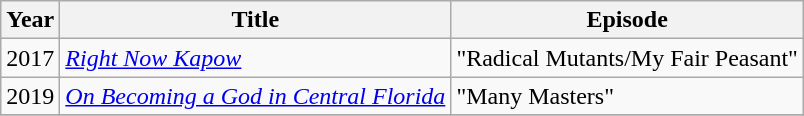<table class="wikitable">
<tr>
<th>Year</th>
<th>Title</th>
<th>Episode</th>
</tr>
<tr>
<td>2017</td>
<td><em><a href='#'>Right Now Kapow</a></em></td>
<td>"Radical Mutants/My Fair Peasant"</td>
</tr>
<tr>
<td>2019</td>
<td><em><a href='#'>On Becoming a God in Central Florida</a></em></td>
<td>"Many Masters"</td>
</tr>
<tr>
</tr>
</table>
